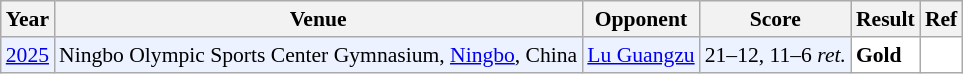<table class="sortable wikitable" style="font-size: 90%">
<tr>
<th>Year</th>
<th>Venue</th>
<th>Opponent</th>
<th>Score</th>
<th>Result</th>
<th>Ref</th>
</tr>
<tr style="background:#ECF2FF">
<td align="center"><a href='#'>2025</a></td>
<td align="left">Ningbo Olympic Sports Center Gymnasium, <a href='#'>Ningbo</a>, China</td>
<td align="left"> <a href='#'>Lu Guangzu</a></td>
<td align="left">21–12, 11–6 <em>ret.</em></td>
<td style="text-align:left; background: white"> <strong>Gold</strong></td>
<td style="text-align:center; background: white"></td>
</tr>
</table>
